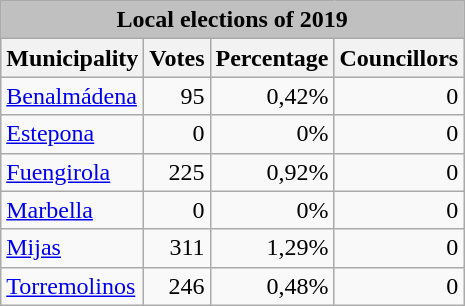<table class="wikitable">
<tr>
<td colspan="4" bgcolor="#C0C0C0" align="center"><strong>Local elections of 2019</strong></td>
</tr>
<tr bgcolor="#D8D8D8">
<th>Municipality</th>
<th>Votes</th>
<th>Percentage</th>
<th>Councillors</th>
</tr>
<tr>
<td><a href='#'>Benalmádena</a></td>
<td align="right">95</td>
<td align="right">0,42%</td>
<td align="right">0</td>
</tr>
<tr>
<td><a href='#'>Estepona</a></td>
<td align="right">0</td>
<td align="right">0%</td>
<td align="right">0</td>
</tr>
<tr>
<td><a href='#'>Fuengirola</a></td>
<td align="right">225</td>
<td align="right">0,92%</td>
<td align="right">0</td>
</tr>
<tr>
<td><a href='#'>Marbella</a></td>
<td align="right">0</td>
<td align="right">0%</td>
<td align="right">0</td>
</tr>
<tr>
<td><a href='#'>Mijas</a></td>
<td align="right">311</td>
<td align="right">1,29%</td>
<td align="right">0</td>
</tr>
<tr>
<td><a href='#'>Torremolinos</a></td>
<td align="right">246</td>
<td align="right">0,48%</td>
<td align="right">0</td>
</tr>
</table>
